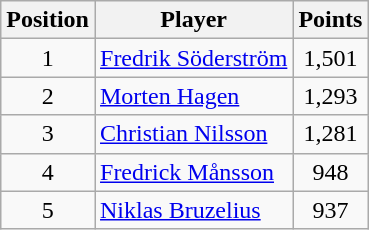<table class=wikitable>
<tr>
<th>Position</th>
<th>Player</th>
<th>Points</th>
</tr>
<tr>
<td align=center>1</td>
<td> <a href='#'>Fredrik Söderström</a></td>
<td align=center>1,501</td>
</tr>
<tr>
<td align=center>2</td>
<td> <a href='#'>Morten Hagen</a></td>
<td align=center>1,293</td>
</tr>
<tr>
<td align=center>3</td>
<td> <a href='#'>Christian Nilsson</a></td>
<td align=center>1,281</td>
</tr>
<tr>
<td align=center>4</td>
<td> <a href='#'>Fredrick Månsson</a></td>
<td align=center>948</td>
</tr>
<tr>
<td align=center>5</td>
<td> <a href='#'>Niklas Bruzelius</a></td>
<td align=center>937</td>
</tr>
</table>
